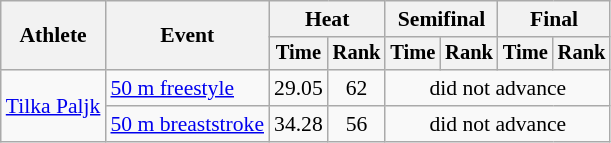<table class=wikitable style="font-size:90%">
<tr>
<th rowspan="2">Athlete</th>
<th rowspan="2">Event</th>
<th colspan="2">Heat</th>
<th colspan="2">Semifinal</th>
<th colspan="2">Final</th>
</tr>
<tr style="font-size:95%">
<th>Time</th>
<th>Rank</th>
<th>Time</th>
<th>Rank</th>
<th>Time</th>
<th>Rank</th>
</tr>
<tr align=center>
<td align=left rowspan=2><a href='#'>Tilka Paljk</a></td>
<td align=left><a href='#'>50 m freestyle</a></td>
<td>29.05</td>
<td>62</td>
<td colspan=4>did not advance</td>
</tr>
<tr align=center>
<td align=left><a href='#'>50 m breaststroke</a></td>
<td>34.28</td>
<td>56</td>
<td colspan=4>did not advance</td>
</tr>
</table>
